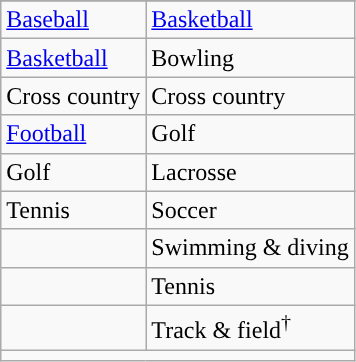<table class="wikitable" style=" ">
<tr>
</tr>
<tr>
<td><a href='#'>Baseball</a></td>
<td><a href='#'>Basketball</a></td>
</tr>
<tr>
<td><a href='#'>Basketball</a></td>
<td>Bowling</td>
</tr>
<tr>
<td>Cross country</td>
<td>Cross country</td>
</tr>
<tr>
<td><a href='#'>Football</a></td>
<td>Golf</td>
</tr>
<tr>
<td>Golf</td>
<td>Lacrosse</td>
</tr>
<tr>
<td>Tennis</td>
<td>Soccer</td>
</tr>
<tr>
<td></td>
<td>Swimming & diving</td>
</tr>
<tr>
<td></td>
<td>Tennis</td>
</tr>
<tr>
<td></td>
<td>Track & field<sup>†</sup></td>
</tr>
<tr>
<td colspan="2"></td>
</tr>
</table>
